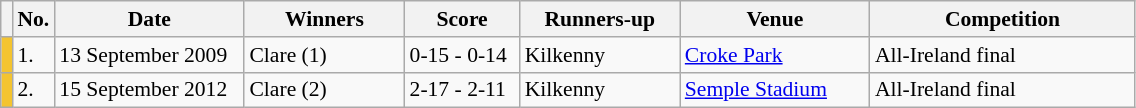<table class="wikitable" style="font-size:90%">
<tr>
<th width=1></th>
<th width=5>No.</th>
<th width=120>Date</th>
<th width=100>Winners</th>
<th width=70>Score</th>
<th width=100>Runners-up</th>
<th width=120>Venue</th>
<th width=170>Competition</th>
</tr>
<tr>
<td style="background-color:#F4C430"></td>
<td>1.</td>
<td>13 September 2009</td>
<td>Clare (1)</td>
<td>0-15 - 0-14</td>
<td>Kilkenny</td>
<td><a href='#'>Croke Park</a></td>
<td>All-Ireland final</td>
</tr>
<tr>
<td style="background-color:#F4C430"></td>
<td>2.</td>
<td>15 September 2012</td>
<td>Clare (2)</td>
<td>2-17 - 2-11</td>
<td>Kilkenny</td>
<td><a href='#'>Semple Stadium</a></td>
<td>All-Ireland final</td>
</tr>
</table>
